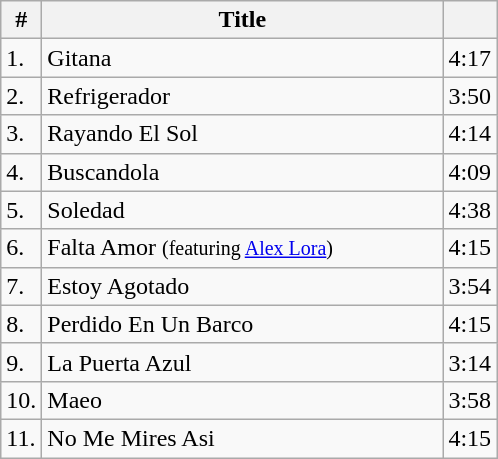<table class="wikitable">
<tr>
<th>#</th>
<th width="260">Title</th>
<th></th>
</tr>
<tr>
<td>1.</td>
<td>Gitana</td>
<td>4:17</td>
</tr>
<tr>
<td>2.</td>
<td>Refrigerador</td>
<td>3:50</td>
</tr>
<tr>
<td>3.</td>
<td>Rayando El Sol</td>
<td>4:14</td>
</tr>
<tr>
<td>4.</td>
<td>Buscandola</td>
<td>4:09</td>
</tr>
<tr>
<td>5.</td>
<td>Soledad</td>
<td>4:38</td>
</tr>
<tr>
<td>6.</td>
<td>Falta Amor <small>(featuring <a href='#'>Alex Lora</a>)</small></td>
<td>4:15</td>
</tr>
<tr>
<td>7.</td>
<td>Estoy Agotado</td>
<td>3:54</td>
</tr>
<tr>
<td>8.</td>
<td>Perdido En Un Barco</td>
<td>4:15</td>
</tr>
<tr>
<td>9.</td>
<td>La Puerta Azul</td>
<td>3:14</td>
</tr>
<tr>
<td>10.</td>
<td>Maeo</td>
<td>3:58</td>
</tr>
<tr>
<td>11.</td>
<td>No Me Mires Asi</td>
<td>4:15</td>
</tr>
</table>
